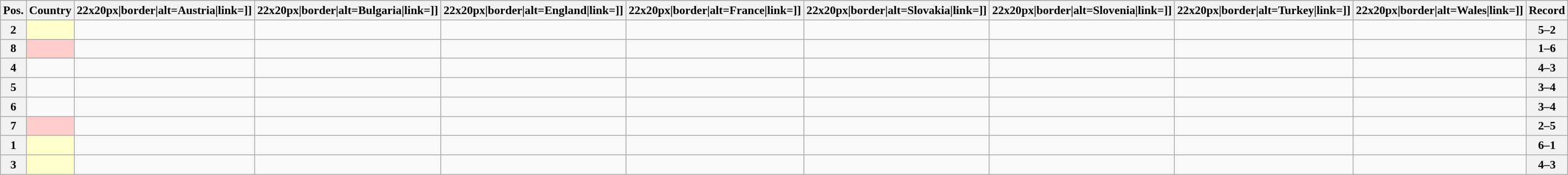<table class="wikitable sortable nowrap" style="text-align:center; font-size:0.9em;">
<tr>
<th>Pos.</th>
<th>Country</th>
<th [[Image:>22x20px|border|alt=Austria|link=]]</th>
<th [[Image:>22x20px|border|alt=Bulgaria|link=]]</th>
<th [[Image:>22x20px|border|alt=England|link=]]</th>
<th [[Image:>22x20px|border|alt=France|link=]]</th>
<th [[Image:>22x20px|border|alt=Slovakia|link=]]</th>
<th [[Image:>22x20px|border|alt=Slovenia|link=]]</th>
<th [[Image:>22x20px|border|alt=Turkey|link=]]</th>
<th [[Image:>22x20px|border|alt=Wales|link=]]</th>
<th>Record</th>
</tr>
<tr>
<th>2</th>
<td style="text-align:left; background:#ffffcc;"></td>
<td> </td>
<td> </td>
<td> </td>
<td> </td>
<td> </td>
<td> </td>
<td> </td>
<td> </td>
<th>5–2</th>
</tr>
<tr>
<th>8</th>
<td style="text-align:left; background:#ffcccc;"></td>
<td> </td>
<td> </td>
<td> </td>
<td> </td>
<td> </td>
<td> </td>
<td> </td>
<td> </td>
<th>1–6</th>
</tr>
<tr>
<th>4</th>
<td style="text-align:left;"></td>
<td> </td>
<td> </td>
<td> </td>
<td> </td>
<td> </td>
<td> </td>
<td> </td>
<td> </td>
<th>4–3</th>
</tr>
<tr>
<th>5</th>
<td style="text-align:left;"></td>
<td> </td>
<td> </td>
<td> </td>
<td> </td>
<td> </td>
<td> </td>
<td> </td>
<td> </td>
<th>3–4</th>
</tr>
<tr>
<th>6</th>
<td style="text-align:left;"></td>
<td> </td>
<td> </td>
<td> </td>
<td> </td>
<td> </td>
<td> </td>
<td> </td>
<td> </td>
<th>3–4</th>
</tr>
<tr>
<th>7</th>
<td style="text-align:left; background:#ffcccc;"></td>
<td> </td>
<td> </td>
<td> </td>
<td> </td>
<td> </td>
<td> </td>
<td> </td>
<td> </td>
<th>2–5</th>
</tr>
<tr>
<th>1</th>
<td style="text-align:left; background:#ffffcc;"></td>
<td> </td>
<td> </td>
<td> </td>
<td> </td>
<td> </td>
<td> </td>
<td> </td>
<td> </td>
<th>6–1</th>
</tr>
<tr>
<th>3</th>
<td style="text-align:left; background:#ffffcc;"></td>
<td> </td>
<td> </td>
<td> </td>
<td> </td>
<td> </td>
<td> </td>
<td> </td>
<td> </td>
<th>4–3</th>
</tr>
</table>
